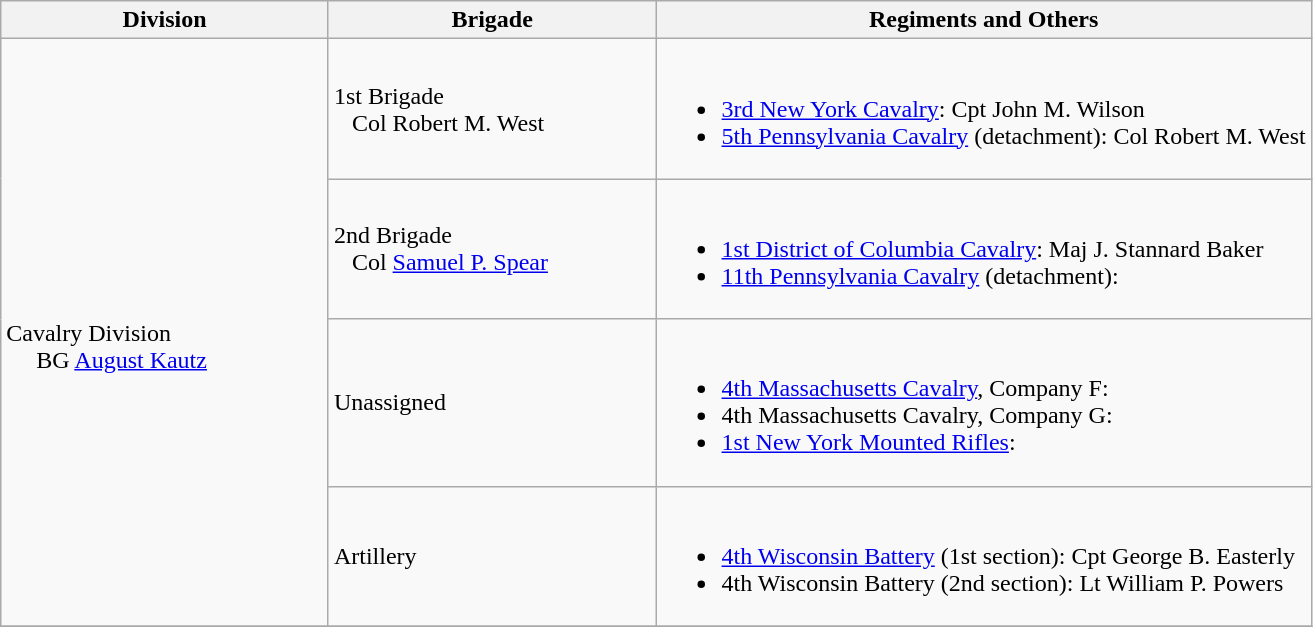<table class="wikitable">
<tr>
<th width=25%>Division</th>
<th width=25%>Brigade</th>
<th>Regiments and Others</th>
</tr>
<tr>
<td rowspan=4><br>Cavalry Division
<br>    
BG <a href='#'>August Kautz</a></td>
<td>1st Brigade<br>  
Col Robert M. West</td>
<td><br><ul><li><a href='#'>3rd New York Cavalry</a>: Cpt John M. Wilson</li><li><a href='#'>5th Pennsylvania Cavalry</a> (detachment): Col Robert M. West</li></ul></td>
</tr>
<tr>
<td>2nd Brigade<br>  
Col <a href='#'>Samuel P. Spear</a></td>
<td><br><ul><li><a href='#'>1st District of Columbia Cavalry</a>: Maj J. Stannard Baker</li><li><a href='#'>11th Pennsylvania Cavalry</a> (detachment):</li></ul></td>
</tr>
<tr>
<td>Unassigned</td>
<td><br><ul><li><a href='#'>4th Massachusetts Cavalry</a>, Company F:</li><li>4th Massachusetts Cavalry, Company G:</li><li><a href='#'>1st New York Mounted Rifles</a>:</li></ul></td>
</tr>
<tr>
<td>Artillery</td>
<td><br><ul><li><a href='#'>4th Wisconsin Battery</a> (1st section): Cpt George B. Easterly</li><li>4th Wisconsin Battery (2nd section): Lt William P. Powers</li></ul></td>
</tr>
<tr>
</tr>
</table>
